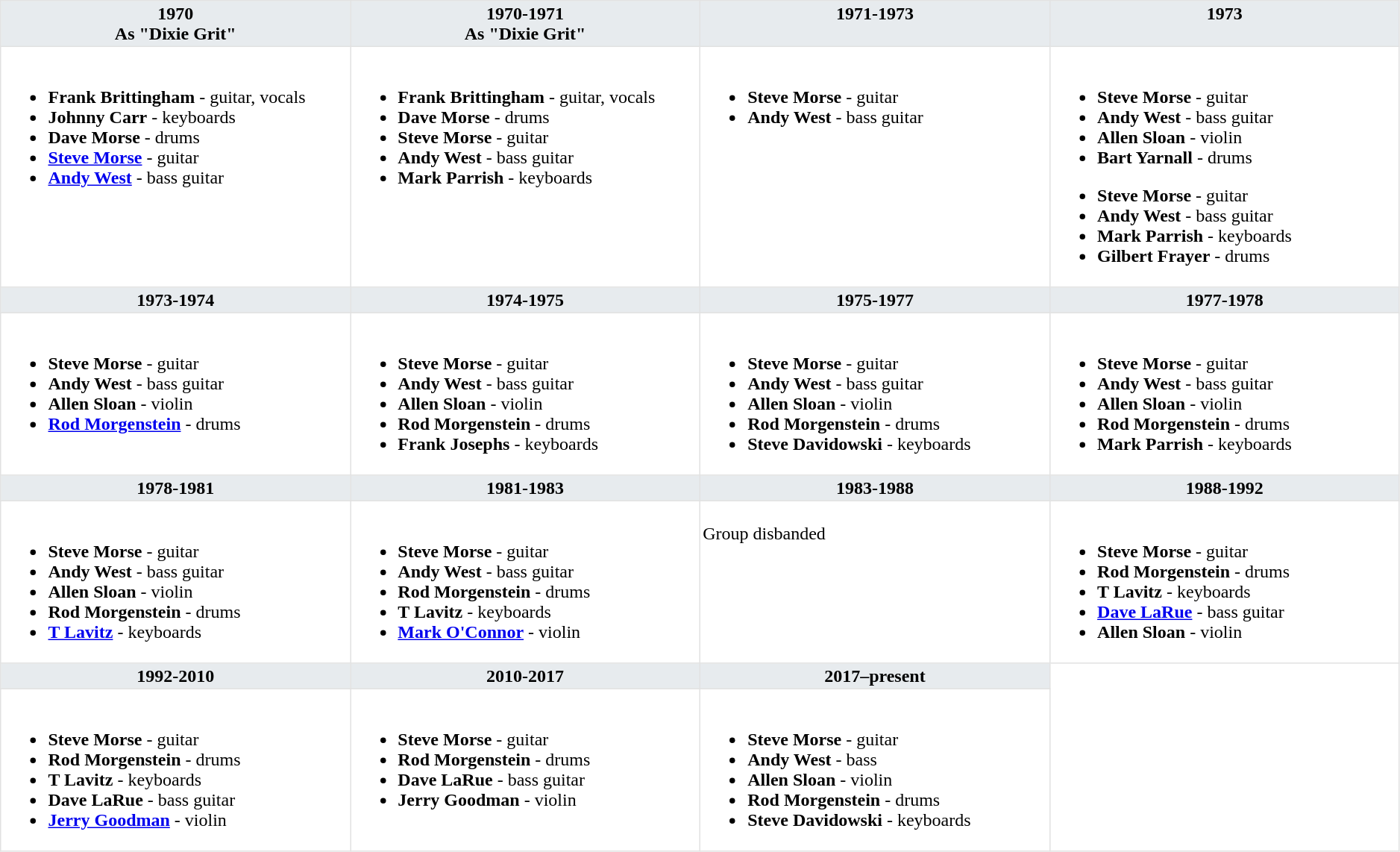<table class="toccolours" border=1 cellpadding=2 cellspacing=0 style="float: width: 375px; margin: 0 0 1em 1em; border-collapse: collapse; border: 1px solid #E2E2E2;" width=99%>
<tr>
<th bgcolor="#E7EBEE" valign=top width=25%>1970<br><strong>As "Dixie Grit"</strong></th>
<th bgcolor="#E7EBEE" valign=top width=25%>1970-1971<br><strong>As "Dixie Grit"</strong></th>
<th bgcolor="#E7EBEE" valign=top width=25%>1971-1973</th>
<th bgcolor="#E7EBEE" valign=top width=25%>1973</th>
</tr>
<tr>
<td valign=top><br><ul><li><strong>Frank Brittingham</strong> - guitar, vocals</li><li><strong>Johnny Carr</strong> - keyboards</li><li><strong>Dave Morse</strong> - drums</li><li><strong><a href='#'>Steve Morse</a></strong> - guitar</li><li><strong><a href='#'>Andy West</a></strong> - bass guitar</li></ul></td>
<td valign=top><br><ul><li><strong>Frank Brittingham</strong> - guitar, vocals</li><li><strong>Dave Morse</strong> - drums</li><li><strong>Steve Morse</strong> - guitar</li><li><strong>Andy West</strong> - bass guitar</li><li><strong>Mark Parrish</strong> - keyboards</li></ul></td>
<td valign=top><br><ul><li><strong>Steve Morse</strong> - guitar</li><li><strong>Andy West</strong> - bass guitar</li></ul></td>
<td valign=top><br><ul><li><strong>Steve Morse</strong> - guitar</li><li><strong>Andy West</strong> - bass guitar</li><li><strong>Allen Sloan</strong> - violin</li><li><strong>Bart Yarnall</strong> - drums</li></ul><ul><li><strong>Steve Morse</strong> - guitar</li><li><strong>Andy West</strong> - bass guitar</li><li><strong>Mark Parrish</strong> - keyboards</li><li><strong>Gilbert Frayer</strong> - drums</li></ul></td>
</tr>
<tr>
<th bgcolor="#E7EBEE" valign=top width=25%>1973-1974</th>
<th bgcolor="#E7EBEE" valign=top width=25%>1974-1975</th>
<th bgcolor="#E7EBEE" valign=top width=25%>1975-1977</th>
<th bgcolor="#E7EBEE" valign=top width=25%>1977-1978</th>
</tr>
<tr>
<td valign=top><br><ul><li><strong>Steve Morse</strong> - guitar</li><li><strong>Andy West</strong> - bass guitar</li><li><strong>Allen Sloan</strong> - violin</li><li><strong><a href='#'>Rod Morgenstein</a></strong> - drums</li></ul></td>
<td valign=top><br><ul><li><strong>Steve Morse</strong> - guitar</li><li><strong>Andy West</strong> - bass guitar</li><li><strong>Allen Sloan</strong> - violin</li><li><strong>Rod Morgenstein</strong> - drums</li><li><strong>Frank Josephs</strong> - keyboards</li></ul></td>
<td valign=top><br><ul><li><strong>Steve Morse</strong> - guitar</li><li><strong>Andy West</strong> - bass guitar</li><li><strong>Allen Sloan</strong> - violin</li><li><strong>Rod Morgenstein</strong> - drums</li><li><strong>Steve Davidowski</strong> - keyboards</li></ul></td>
<td valign=top><br><ul><li><strong>Steve Morse</strong> - guitar</li><li><strong>Andy West</strong> - bass guitar</li><li><strong>Allen Sloan</strong> - violin</li><li><strong>Rod Morgenstein</strong> - drums</li><li><strong>Mark Parrish</strong> - keyboards</li></ul></td>
</tr>
<tr>
<th bgcolor="#E7EBEE" valign=top width=25%>1978-1981</th>
<th bgcolor="#E7EBEE" valign=top width=25%>1981-1983</th>
<th bgcolor="#E7EBEE" valign=top width=25%>1983-1988</th>
<th bgcolor="#E7EBEE" valign=top width=25%>1988-1992</th>
</tr>
<tr>
<td valign=top><br><ul><li><strong>Steve Morse</strong> - guitar</li><li><strong>Andy West</strong> - bass guitar</li><li><strong>Allen Sloan</strong> - violin</li><li><strong>Rod Morgenstein</strong> - drums</li><li><strong><a href='#'>T Lavitz</a></strong> - keyboards</li></ul></td>
<td valign=top><br><ul><li><strong>Steve Morse</strong> - guitar</li><li><strong>Andy West</strong> - bass guitar</li><li><strong>Rod Morgenstein</strong> - drums</li><li><strong>T Lavitz</strong> - keyboards</li><li><strong><a href='#'>Mark O'Connor</a></strong> - violin</li></ul></td>
<td valign=top><br>Group disbanded</td>
<td valign=top><br><ul><li><strong>Steve Morse</strong> - guitar</li><li><strong>Rod Morgenstein</strong> - drums</li><li><strong>T Lavitz</strong> - keyboards</li><li><strong><a href='#'>Dave LaRue</a></strong> - bass guitar</li><li><strong>Allen Sloan</strong> - violin</li></ul></td>
</tr>
<tr>
<th bgcolor="#E7EBEE" valign=top width=25%>1992-2010</th>
<th bgcolor="#E7EBEE" valign=top width=25%>2010-2017</th>
<th bgcolor="#E7EBEE" valign=top width=25%>2017–present</th>
</tr>
<tr>
<td valign=top><br><ul><li><strong>Steve Morse</strong> - guitar</li><li><strong>Rod Morgenstein</strong> - drums</li><li><strong>T Lavitz</strong> - keyboards</li><li><strong>Dave LaRue</strong> - bass guitar</li><li><strong><a href='#'>Jerry Goodman</a></strong> - violin</li></ul></td>
<td valign=top><br><ul><li><strong>Steve Morse</strong> - guitar</li><li><strong>Rod Morgenstein</strong> - drums</li><li><strong>Dave LaRue</strong> - bass guitar</li><li><strong>Jerry Goodman</strong> - violin</li></ul></td>
<td valign=top><br><ul><li><strong>Steve Morse</strong> - guitar</li><li><strong>Andy West</strong> - bass</li><li><strong>Allen Sloan</strong> - violin</li><li><strong>Rod Morgenstein</strong> - drums</li><li><strong>Steve Davidowski</strong> - keyboards</li></ul></td>
</tr>
</table>
